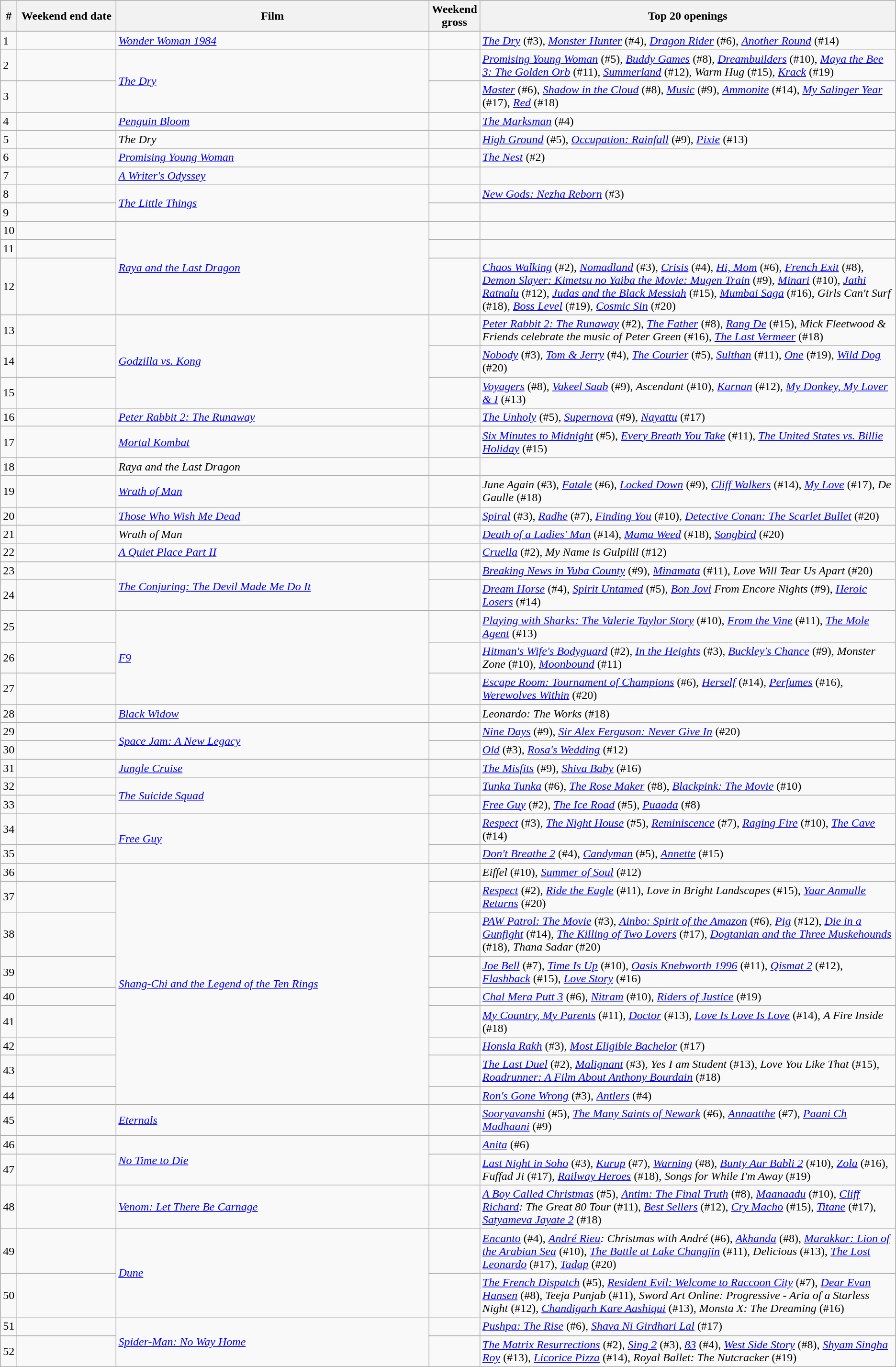<table class="wikitable sortable">
<tr>
<th abbr="Week">#</th>
<th abbr="Date" style="width:130px">Weekend end date</th>
<th style="width:35%;">Film</th>
<th abbr="Gross">Weekend<br>gross</th>
<th>Top 20 openings</th>
</tr>
<tr>
<td>1</td>
<td></td>
<td><em><a href='#'>Wonder Woman 1984</a></em></td>
<td></td>
<td><em><a href='#'>The Dry</a></em> (#3), <em><a href='#'>Monster Hunter</a></em> (#4), <em><a href='#'>Dragon Rider</a></em> (#6), <em><a href='#'>Another Round</a></em> (#14)</td>
</tr>
<tr>
<td>2</td>
<td></td>
<td rowspan="2"><em><a href='#'>The Dry</a></em></td>
<td></td>
<td><em><a href='#'>Promising Young Woman</a></em> (#5), <em><a href='#'>Buddy Games</a></em> (#8), <em><a href='#'>Dreambuilders</a></em> (#10), <em><a href='#'>Maya the Bee 3: The Golden Orb</a></em> (#11), <em><a href='#'>Summerland</a></em> (#12), <em>Warm Hug</em> (#15), <em><a href='#'>Krack</a></em> (#19)</td>
</tr>
<tr>
<td>3</td>
<td></td>
<td></td>
<td><em><a href='#'>Master</a></em> (#6), <em><a href='#'>Shadow in the Cloud</a></em> (#8), <em><a href='#'>Music</a></em> (#9), <em><a href='#'>Ammonite</a></em> (#14), <em><a href='#'>My Salinger Year</a></em> (#17), <em><a href='#'>Red</a></em> (#18)</td>
</tr>
<tr>
<td>4</td>
<td></td>
<td><em><a href='#'>Penguin Bloom</a></em></td>
<td></td>
<td><em><a href='#'>The Marksman</a></em> (#4)</td>
</tr>
<tr>
<td>5</td>
<td></td>
<td><em>The Dry</em></td>
<td></td>
<td><em><a href='#'>High Ground</a></em> (#5), <em><a href='#'>Occupation: Rainfall</a></em> (#9), <em><a href='#'>Pixie</a></em> (#13)</td>
</tr>
<tr>
<td>6</td>
<td></td>
<td><em><a href='#'>Promising Young Woman</a></em></td>
<td></td>
<td><em><a href='#'>The Nest</a></em> (#2)</td>
</tr>
<tr>
<td>7</td>
<td></td>
<td><em><a href='#'>A Writer's Odyssey</a></em></td>
<td></td>
<td></td>
</tr>
<tr>
<td>8</td>
<td></td>
<td rowspan="2"><em><a href='#'>The Little Things</a></em></td>
<td></td>
<td><em><a href='#'>New Gods: Nezha Reborn</a></em> (#3)</td>
</tr>
<tr>
<td>9</td>
<td></td>
<td></td>
<td></td>
</tr>
<tr>
<td>10</td>
<td></td>
<td rowspan="3"><em><a href='#'>Raya and the Last Dragon</a></em></td>
<td></td>
<td></td>
</tr>
<tr>
<td>11</td>
<td></td>
<td></td>
<td></td>
</tr>
<tr>
<td>12</td>
<td></td>
<td></td>
<td><em><a href='#'>Chaos Walking</a></em> (#2), <em><a href='#'>Nomadland</a></em> (#3), <em><a href='#'>Crisis</a></em> (#4), <em><a href='#'>Hi, Mom</a></em> (#6), <em><a href='#'>French Exit</a></em> (#8), <em><a href='#'>Demon Slayer: Kimetsu no Yaiba the Movie: Mugen Train</a></em> (#9), <em><a href='#'>Minari</a></em> (#10), <em><a href='#'>Jathi Ratnalu</a></em> (#12), <em><a href='#'>Judas and the Black Messiah</a></em> (#15), <em><a href='#'>Mumbai Saga</a></em> (#16), <em>Girls Can't Surf</em> (#18), <em><a href='#'>Boss Level</a></em> (#19), <em><a href='#'>Cosmic Sin</a></em> (#20)</td>
</tr>
<tr>
<td>13</td>
<td></td>
<td rowspan="3"><em><a href='#'>Godzilla vs. Kong</a></em></td>
<td></td>
<td><em><a href='#'>Peter Rabbit 2: The Runaway</a></em> (#2), <em><a href='#'>The Father</a></em> (#8), <em><a href='#'>Rang De</a></em> (#15), <em>Mick Fleetwood & Friends celebrate the music of Peter Green</em> (#16), <em><a href='#'>The Last Vermeer</a></em> (#18)</td>
</tr>
<tr>
<td>14</td>
<td></td>
<td></td>
<td><em><a href='#'>Nobody</a></em> (#3), <em><a href='#'>Tom & Jerry</a></em> (#4), <em><a href='#'>The Courier</a></em> (#5), <em><a href='#'>Sulthan</a></em> (#11), <em><a href='#'>One</a></em> (#19), <em><a href='#'>Wild Dog</a></em> (#20)</td>
</tr>
<tr>
<td>15</td>
<td></td>
<td></td>
<td><em><a href='#'>Voyagers</a></em> (#8), <em><a href='#'>Vakeel Saab</a></em> (#9), <em>Ascendant</em> (#10), <em><a href='#'>Karnan</a></em> (#12), <em><a href='#'>My Donkey, My Lover & I</a></em> (#13)</td>
</tr>
<tr>
<td>16</td>
<td></td>
<td><em><a href='#'>Peter Rabbit 2: The Runaway</a></em></td>
<td></td>
<td><em><a href='#'>The Unholy</a></em> (#5), <em><a href='#'>Supernova</a></em> (#9), <em><a href='#'>Nayattu</a></em> (#17)</td>
</tr>
<tr>
<td>17</td>
<td></td>
<td><em><a href='#'>Mortal Kombat</a></em></td>
<td></td>
<td><em><a href='#'>Six Minutes to Midnight</a></em> (#5), <em><a href='#'>Every Breath You Take</a></em> (#11), <em><a href='#'>The United States vs. Billie Holiday</a></em> (#15)</td>
</tr>
<tr>
<td>18</td>
<td></td>
<td><em>Raya and the Last Dragon</em></td>
<td></td>
<td></td>
</tr>
<tr>
<td>19</td>
<td></td>
<td><em><a href='#'>Wrath of Man</a></em></td>
<td></td>
<td><em>June Again</em> (#3), <em><a href='#'>Fatale</a></em> (#6), <em><a href='#'>Locked Down</a></em> (#9), <em><a href='#'>Cliff Walkers</a></em> (#14), <em><a href='#'>My Love</a></em> (#17), <em>De Gaulle</em> (#18)</td>
</tr>
<tr>
<td>20</td>
<td></td>
<td><em><a href='#'>Those Who Wish Me Dead</a></em></td>
<td></td>
<td><em><a href='#'>Spiral</a></em> (#3), <em><a href='#'>Radhe</a></em> (#7), <em><a href='#'>Finding You</a></em> (#10), <em><a href='#'>Detective Conan: The Scarlet Bullet</a></em> (#20)</td>
</tr>
<tr>
<td>21</td>
<td></td>
<td><em>Wrath of Man</em></td>
<td></td>
<td><em><a href='#'>Death of a Ladies' Man</a></em> (#14), <em><a href='#'>Mama Weed</a></em> (#18), <em><a href='#'>Songbird</a></em> (#20)</td>
</tr>
<tr>
<td>22</td>
<td></td>
<td><em><a href='#'>A Quiet Place Part II</a></em></td>
<td></td>
<td><em><a href='#'>Cruella</a></em> (#2), <em>My Name is Gulpilil</em> (#12)</td>
</tr>
<tr>
<td>23</td>
<td></td>
<td rowspan="2"><em><a href='#'>The Conjuring: The Devil Made Me Do It</a></em></td>
<td></td>
<td><em><a href='#'>Breaking News in Yuba County</a></em> (#9), <em><a href='#'>Minamata</a></em> (#11), <em>Love Will Tear Us Apart</em> (#20)</td>
</tr>
<tr>
<td>24</td>
<td></td>
<td></td>
<td><em><a href='#'>Dream Horse</a></em> (#4), <em><a href='#'>Spirit Untamed</a></em> (#5), <em><a href='#'>Bon Jovi</a> From Encore Nights</em> (#9), <em><a href='#'>Heroic Losers</a></em> (#14)</td>
</tr>
<tr>
<td>25</td>
<td></td>
<td rowspan="3"><em><a href='#'>F9</a></em></td>
<td></td>
<td><em><a href='#'>Playing with Sharks: The Valerie Taylor Story</a></em> (#10), <em><a href='#'>From the Vine</a></em> (#11), <em><a href='#'>The Mole Agent</a></em> (#13)</td>
</tr>
<tr>
<td>26</td>
<td></td>
<td></td>
<td><em><a href='#'>Hitman's Wife's Bodyguard</a></em> (#2), <em><a href='#'>In the Heights</a></em> (#3), <em><a href='#'>Buckley's Chance</a></em> (#9), <em>Monster Zone</em> (#10), <em><a href='#'>Moonbound</a></em> (#11)</td>
</tr>
<tr>
<td>27</td>
<td></td>
<td></td>
<td><em><a href='#'>Escape Room: Tournament of Champions</a></em> (#6), <em><a href='#'>Herself</a></em> (#14), <em><a href='#'>Perfumes</a></em> (#16), <em><a href='#'>Werewolves Within</a></em> (#20)</td>
</tr>
<tr>
<td>28</td>
<td></td>
<td><em><a href='#'>Black Widow</a></em></td>
<td></td>
<td><em>Leonardo: The Works</em> (#18)</td>
</tr>
<tr>
<td>29</td>
<td></td>
<td rowspan="2"><em><a href='#'>Space Jam: A New Legacy</a></em></td>
<td></td>
<td><em><a href='#'>Nine Days</a></em> (#9), <em><a href='#'>Sir Alex Ferguson: Never Give In</a></em> (#20)</td>
</tr>
<tr>
<td>30</td>
<td></td>
<td></td>
<td><em><a href='#'>Old</a></em> (#3), <em><a href='#'>Rosa's Wedding</a></em> (#12)</td>
</tr>
<tr>
<td>31</td>
<td></td>
<td><em><a href='#'>Jungle Cruise</a></em></td>
<td></td>
<td><em><a href='#'>The Misfits</a></em> (#9), <em><a href='#'>Shiva Baby</a></em> (#16)</td>
</tr>
<tr>
<td>32</td>
<td></td>
<td rowspan="2"><em><a href='#'>The Suicide Squad</a></em></td>
<td></td>
<td><em><a href='#'>Tunka Tunka</a></em> (#6), <em><a href='#'>The Rose Maker</a></em> (#8), <em><a href='#'>Blackpink: The Movie</a></em> (#10)</td>
</tr>
<tr>
<td>33</td>
<td></td>
<td></td>
<td><em><a href='#'>Free Guy</a></em> (#2), <em><a href='#'>The Ice Road</a></em> (#5), <em><a href='#'>Puaada</a></em> (#8)</td>
</tr>
<tr>
<td>34</td>
<td></td>
<td rowspan="2"><em><a href='#'>Free Guy</a></em></td>
<td></td>
<td><em><a href='#'>Respect</a></em> (#3), <em><a href='#'>The Night House</a></em> (#5), <em><a href='#'>Reminiscence</a></em> (#7), <em><a href='#'>Raging Fire</a></em> (#10), <em><a href='#'>The Cave</a></em> (#14)</td>
</tr>
<tr>
<td>35</td>
<td></td>
<td></td>
<td><em><a href='#'>Don't Breathe 2</a></em> (#4), <em><a href='#'>Candyman</a></em> (#5), <em><a href='#'>Annette</a></em> (#15)</td>
</tr>
<tr>
<td>36</td>
<td></td>
<td rowspan="9"><em><a href='#'>Shang-Chi and the Legend of the Ten Rings</a></em></td>
<td></td>
<td><em>Eiffel</em> (#10), <em><a href='#'>Summer of Soul</a></em> (#12)</td>
</tr>
<tr>
<td>37</td>
<td></td>
<td></td>
<td><em><a href='#'>Respect</a></em> (#2), <em><a href='#'>Ride the Eagle</a></em> (#11), <em>Love in Bright Landscapes</em> (#15), <em><a href='#'>Yaar Anmulle Returns</a></em> (#20)</td>
</tr>
<tr>
<td>38</td>
<td></td>
<td></td>
<td><em><a href='#'>PAW Patrol: The Movie</a></em> (#3), <em><a href='#'>Ainbo: Spirit of the Amazon</a></em> (#6), <em><a href='#'>Pig</a></em> (#12), <em><a href='#'>Die in a Gunfight</a></em> (#14), <em><a href='#'>The Killing of Two Lovers</a></em> (#17), <em><a href='#'>Dogtanian and the Three Muskehounds</a></em> (#18), <em>Thana Sadar</em> (#20)</td>
</tr>
<tr>
<td>39</td>
<td></td>
<td></td>
<td><em><a href='#'>Joe Bell</a></em> (#7), <em><a href='#'>Time Is Up</a></em> (#10), <em><a href='#'>Oasis Knebworth 1996</a></em> (#11), <em><a href='#'>Qismat 2</a></em> (#12), <em><a href='#'>Flashback</a></em> (#15), <em><a href='#'>Love Story</a></em> (#16)</td>
</tr>
<tr>
<td>40</td>
<td></td>
<td></td>
<td><em><a href='#'>Chal Mera Putt 3</a></em> (#6), <em><a href='#'>Nitram</a></em> (#10), <em><a href='#'>Riders of Justice</a></em> (#19)</td>
</tr>
<tr>
<td>41</td>
<td></td>
<td></td>
<td><em><a href='#'>My Country, My Parents</a></em> (#11), <em><a href='#'>Doctor</a></em> (#13), <em><a href='#'>Love Is Love Is Love</a></em> (#14), <em>A Fire Inside</em> (#18)</td>
</tr>
<tr>
<td>42</td>
<td></td>
<td></td>
<td><em><a href='#'>Honsla Rakh</a></em> (#3), <em><a href='#'>Most Eligible Bachelor</a></em> (#17)</td>
</tr>
<tr>
<td>43</td>
<td></td>
<td></td>
<td><em><a href='#'>The Last Duel</a></em> (#2), <em><a href='#'>Malignant</a></em> (#3), <em>Yes I am Student</em> (#13), <em>Love You Like That</em> (#15), <em><a href='#'>Roadrunner: A Film About Anthony Bourdain</a></em> (#18)</td>
</tr>
<tr>
<td>44</td>
<td></td>
<td></td>
<td><em><a href='#'>Ron's Gone Wrong</a></em> (#3), <em><a href='#'>Antlers</a></em> (#4)</td>
</tr>
<tr>
<td>45</td>
<td></td>
<td><em><a href='#'>Eternals</a></em></td>
<td></td>
<td><em><a href='#'>Sooryavanshi</a></em> (#5), <em><a href='#'>The Many Saints of Newark</a></em> (#6), <em><a href='#'>Annaatthe</a></em> (#7), <em><a href='#'>Paani Ch Madhaani</a></em> (#9)</td>
</tr>
<tr>
<td>46</td>
<td></td>
<td rowspan="2"><em><a href='#'>No Time to Die</a></em></td>
<td></td>
<td><em><a href='#'>Anita</a></em> (#6)</td>
</tr>
<tr>
<td>47</td>
<td></td>
<td></td>
<td><em><a href='#'>Last Night in Soho</a></em> (#3), <em><a href='#'>Kurup</a></em> (#7), <em><a href='#'>Warning</a></em> (#8), <em><a href='#'>Bunty Aur Babli 2</a></em> (#10), <em><a href='#'>Zola</a></em> (#16), <em>Fuffad Ji</em> (#17), <em><a href='#'>Railway Heroes</a></em> (#18), <em>Songs for While I'm Away</em> (#19)</td>
</tr>
<tr>
<td>48</td>
<td></td>
<td><em><a href='#'>Venom: Let There Be Carnage</a></em></td>
<td></td>
<td><em><a href='#'>A Boy Called Christmas</a></em> (#5), <em><a href='#'>Antim: The Final Truth</a></em> (#8), <em><a href='#'>Maanaadu</a></em> (#10), <em><a href='#'>Cliff Richard</a>: The Great 80 Tour</em> (#11), <em><a href='#'>Best Sellers</a></em> (#12), <em><a href='#'>Cry Macho</a></em> (#15), <em><a href='#'>Titane</a></em> (#17), <em><a href='#'>Satyameva Jayate 2</a></em> (#18)</td>
</tr>
<tr>
<td>49</td>
<td></td>
<td rowspan="2"><em><a href='#'>Dune</a></em></td>
<td></td>
<td><em><a href='#'>Encanto</a></em> (#4), <em><a href='#'>André Rieu</a>: Christmas with André</em> (#6), <em><a href='#'>Akhanda</a></em> (#8), <em><a href='#'>Marakkar: Lion of the Arabian Sea</a></em> (#10), <em><a href='#'>The Battle at Lake Changjin</a></em> (#11), <em>Delicious</em> (#13), <em><a href='#'>The Lost Leonardo</a></em> (#17), <em><a href='#'>Tadap</a></em> (#20)</td>
</tr>
<tr>
<td>50</td>
<td></td>
<td></td>
<td><em><a href='#'>The French Dispatch</a></em> (#5), <em><a href='#'>Resident Evil: Welcome to Raccoon City</a></em> (#7), <em><a href='#'>Dear Evan Hansen</a></em> (#8), <em>Teeja Punjab</em> (#11), <em>Sword Art Online: Progressive - Aria of a Starless Night</em> (#12), <em><a href='#'>Chandigarh Kare Aashiqui</a></em> (#13), <em>Monsta X: The Dreaming</em> (#16)</td>
</tr>
<tr>
<td>51</td>
<td></td>
<td rowspan="2"><em><a href='#'>Spider-Man: No Way Home</a></em></td>
<td></td>
<td><em><a href='#'>Pushpa: The Rise</a></em> (#6), <em><a href='#'>Shava Ni Girdhari Lal</a></em> (#17)</td>
</tr>
<tr>
<td>52</td>
<td></td>
<td></td>
<td><em><a href='#'>The Matrix Resurrections</a></em> (#2), <em><a href='#'>Sing 2</a></em> (#3), <em><a href='#'>83</a></em> (#4), <em><a href='#'>West Side Story</a></em> (#8), <em><a href='#'>Shyam Singha Roy</a></em> (#13), <em><a href='#'>Licorice Pizza</a></em> (#14), <em>Royal Ballet: The Nutcracker</em> (#19)</td>
</tr>
</table>
